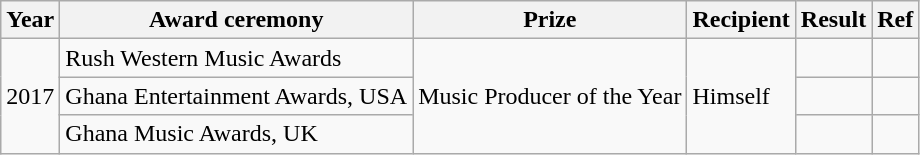<table class ="wikitable">
<tr>
<th>Year</th>
<th>Award ceremony</th>
<th>Prize</th>
<th>Recipient</th>
<th>Result</th>
<th>Ref</th>
</tr>
<tr>
<td rowspan="3">2017</td>
<td>Rush Western Music Awards</td>
<td rowspan="3">Music Producer of the Year</td>
<td rowspan="3">Himself</td>
<td></td>
<td></td>
</tr>
<tr>
<td>Ghana Entertainment Awards, USA</td>
<td></td>
<td></td>
</tr>
<tr>
<td>Ghana Music Awards, UK</td>
<td></td>
<td></td>
</tr>
</table>
